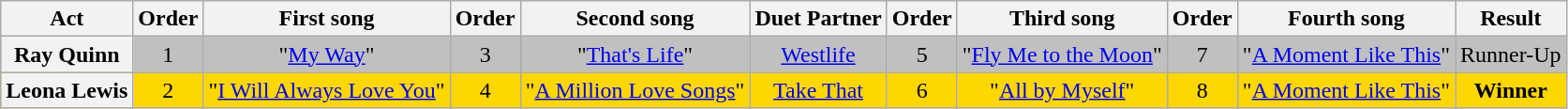<table class="wikitable plainrowheaders" style="text-align:center;">
<tr>
<th scope="col">Act</th>
<th scope="col">Order</th>
<th scope="col">First song</th>
<th scope="col">Order</th>
<th scope="col">Second song</th>
<th scope="col">Duet Partner</th>
<th scope="col">Order</th>
<th scope="col">Third song</th>
<th scope="col">Order</th>
<th scope="col">Fourth song</th>
<th scope="col">Result</th>
</tr>
<tr style="background:silver">
<th scope=row>Ray Quinn</th>
<td>1</td>
<td>"<a href='#'>My Way</a>"</td>
<td>3</td>
<td>"<a href='#'>That's Life</a>"</td>
<td><a href='#'>Westlife</a></td>
<td>5</td>
<td>"<a href='#'>Fly Me to the Moon</a>"</td>
<td>7</td>
<td>"<a href='#'>A Moment Like This</a>"</td>
<td>Runner-Up</td>
</tr>
<tr style="background: gold">
<th scope=row>Leona Lewis</th>
<td>2</td>
<td>"<a href='#'>I Will Always Love You</a>"</td>
<td>4</td>
<td>"<a href='#'>A Million Love Songs</a>"</td>
<td><a href='#'>Take That</a></td>
<td>6</td>
<td>"<a href='#'>All by Myself</a>"</td>
<td>8</td>
<td>"<a href='#'>A Moment Like This</a>"</td>
<td><strong>Winner</strong></td>
</tr>
</table>
